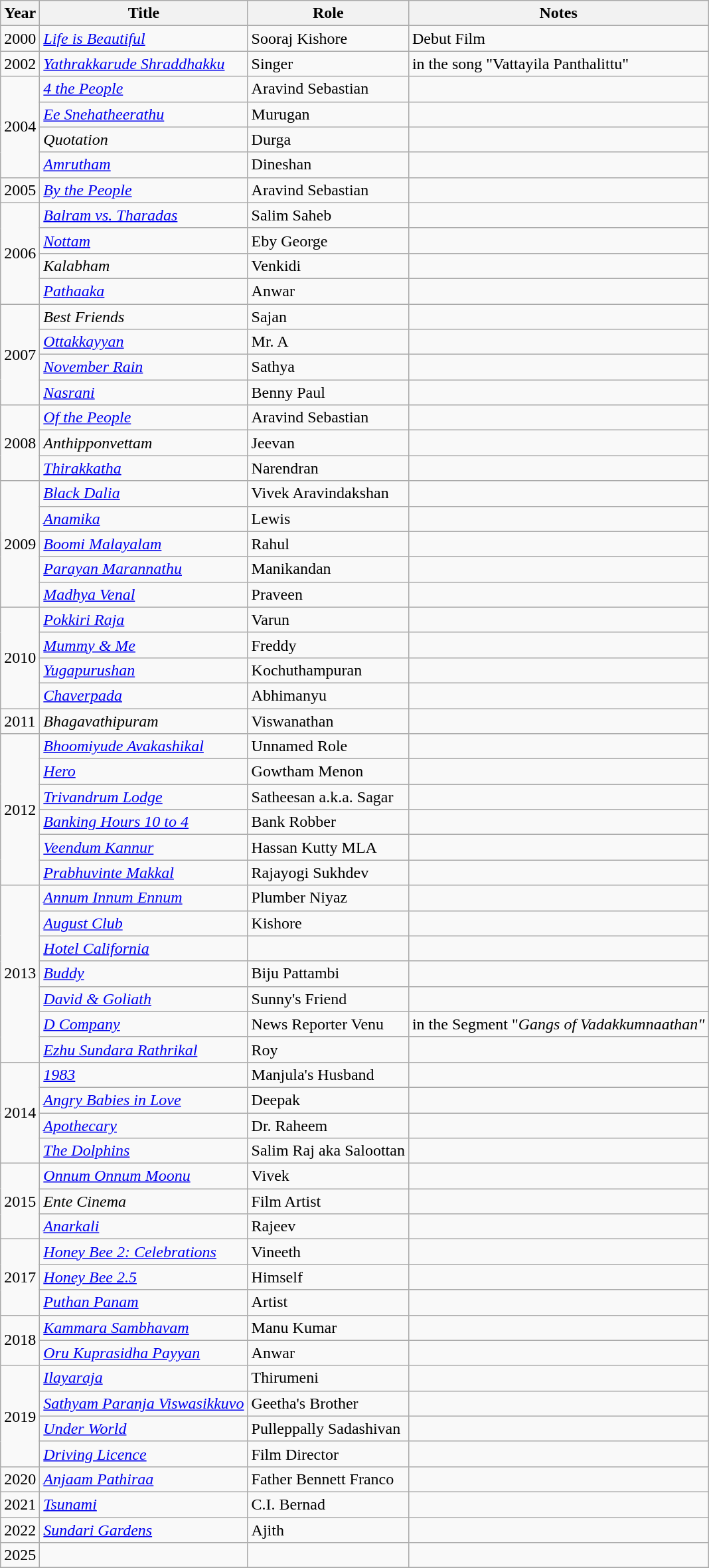<table class="wikitable sortable">
<tr>
<th>Year</th>
<th>Title</th>
<th>Role</th>
<th class="unsortable">Notes</th>
</tr>
<tr>
<td>2000</td>
<td><em><a href='#'>Life is Beautiful</a></em></td>
<td>Sooraj Kishore</td>
<td>Debut Film</td>
</tr>
<tr>
<td>2002</td>
<td><em><a href='#'>Yathrakkarude Shraddhakku</a></em></td>
<td>Singer</td>
<td>in the song "Vattayila Panthalittu"</td>
</tr>
<tr>
<td rowspan="4">2004</td>
<td><em><a href='#'>4 the People</a></em></td>
<td>Aravind Sebastian</td>
<td></td>
</tr>
<tr>
<td><em><a href='#'>Ee Snehatheerathu</a></em></td>
<td>Murugan</td>
<td></td>
</tr>
<tr>
<td><em>Quotation</em></td>
<td>Durga</td>
<td></td>
</tr>
<tr>
<td><a href='#'><em>Amrutham</em></a></td>
<td>Dineshan</td>
<td></td>
</tr>
<tr>
<td>2005</td>
<td><em><a href='#'>By the People</a></em></td>
<td>Aravind Sebastian</td>
<td></td>
</tr>
<tr>
<td rowspan="4">2006</td>
<td><em><a href='#'>Balram vs. Tharadas</a></em></td>
<td>Salim Saheb</td>
<td></td>
</tr>
<tr>
<td><em><a href='#'>Nottam</a></em></td>
<td>Eby George</td>
<td></td>
</tr>
<tr>
<td><em>Kalabham</em></td>
<td>Venkidi</td>
<td></td>
</tr>
<tr>
<td><em><a href='#'>Pathaaka</a></em></td>
<td>Anwar</td>
<td></td>
</tr>
<tr>
<td rowspan="4">2007</td>
<td><em>Best Friends</em></td>
<td>Sajan</td>
<td></td>
</tr>
<tr>
<td><em><a href='#'>Ottakkayyan</a></em></td>
<td>Mr. A</td>
<td></td>
</tr>
<tr>
<td><a href='#'><em>November Rain</em></a></td>
<td>Sathya</td>
<td></td>
</tr>
<tr>
<td><a href='#'><em>Nasrani</em></a></td>
<td>Benny Paul</td>
<td></td>
</tr>
<tr>
<td rowspan="3">2008</td>
<td><em><a href='#'>Of the People</a></em></td>
<td>Aravind Sebastian</td>
<td></td>
</tr>
<tr>
<td><em>Anthipponvettam</em></td>
<td>Jeevan</td>
<td></td>
</tr>
<tr>
<td><em><a href='#'>Thirakkatha</a></em></td>
<td>Narendran</td>
<td></td>
</tr>
<tr>
<td rowspan="5">2009</td>
<td><em><a href='#'>Black Dalia</a></em></td>
<td>Vivek Aravindakshan</td>
<td></td>
</tr>
<tr>
<td><em><a href='#'>Anamika</a></em></td>
<td>Lewis</td>
<td></td>
</tr>
<tr>
<td><em><a href='#'>Boomi Malayalam</a></em></td>
<td>Rahul</td>
<td></td>
</tr>
<tr>
<td><em><a href='#'>Parayan Marannathu</a></em></td>
<td>Manikandan</td>
<td></td>
</tr>
<tr>
<td><em><a href='#'>Madhya Venal</a></em></td>
<td>Praveen</td>
<td></td>
</tr>
<tr>
<td rowspan="4">2010</td>
<td><a href='#'><em>Pokkiri Raja</em></a></td>
<td>Varun</td>
<td></td>
</tr>
<tr>
<td><em><a href='#'>Mummy & Me</a></em></td>
<td>Freddy</td>
<td></td>
</tr>
<tr>
<td><em><a href='#'>Yugapurushan</a></em></td>
<td>Kochuthampuran</td>
<td></td>
</tr>
<tr>
<td><em><a href='#'>Chaverpada</a></em></td>
<td>Abhimanyu</td>
<td></td>
</tr>
<tr>
<td>2011</td>
<td><em>Bhagavathipuram</em></td>
<td>Viswanathan</td>
<td></td>
</tr>
<tr>
<td rowspan="6">2012</td>
<td><em><a href='#'>Bhoomiyude Avakashikal</a></em></td>
<td>Unnamed Role</td>
<td></td>
</tr>
<tr>
<td><a href='#'><em>Hero</em></a></td>
<td>Gowtham Menon</td>
<td></td>
</tr>
<tr>
<td><em><a href='#'>Trivandrum Lodge</a></em></td>
<td>Satheesan a.k.a. Sagar</td>
<td></td>
</tr>
<tr>
<td><em><a href='#'>Banking Hours 10 to 4</a></em></td>
<td>Bank Robber</td>
<td></td>
</tr>
<tr>
<td><em><a href='#'>Veendum Kannur</a></em></td>
<td>Hassan Kutty MLA</td>
<td></td>
</tr>
<tr>
<td><em><a href='#'>Prabhuvinte Makkal</a></em></td>
<td>Rajayogi Sukhdev</td>
<td></td>
</tr>
<tr>
<td rowspan="7">2013</td>
<td><em><a href='#'>Annum Innum Ennum</a></em></td>
<td>Plumber Niyaz</td>
<td></td>
</tr>
<tr>
<td><em><a href='#'>August Club</a></em></td>
<td>Kishore</td>
<td></td>
</tr>
<tr>
<td><a href='#'><em>Hotel California</em></a></td>
<td></td>
<td></td>
</tr>
<tr>
<td><a href='#'><em>Buddy</em></a></td>
<td>Biju Pattambi</td>
<td></td>
</tr>
<tr>
<td><a href='#'><em>David & Goliath</em></a></td>
<td>Sunny's Friend</td>
<td></td>
</tr>
<tr>
<td><a href='#'><em>D Company</em></a></td>
<td>News Reporter Venu</td>
<td>in the Segment "<em>Gangs of Vadakkumnaathan"</em></td>
</tr>
<tr>
<td><em><a href='#'>Ezhu Sundara Rathrikal</a></em></td>
<td>Roy</td>
<td></td>
</tr>
<tr>
<td rowspan="4">2014</td>
<td><a href='#'><em>1983</em></a></td>
<td>Manjula's Husband</td>
<td></td>
</tr>
<tr>
<td><em><a href='#'>Angry Babies in Love</a></em></td>
<td>Deepak</td>
<td></td>
</tr>
<tr>
<td><a href='#'><em>Apothecary</em></a></td>
<td>Dr. Raheem</td>
<td></td>
</tr>
<tr>
<td><a href='#'><em>The Dolphins</em></a></td>
<td>Salim Raj aka Saloottan</td>
<td></td>
</tr>
<tr>
<td rowspan="3">2015</td>
<td><a href='#'><em>Onnum Onnum Moonu</em></a></td>
<td>Vivek</td>
<td></td>
</tr>
<tr>
<td><em>Ente Cinema</em></td>
<td>Film Artist</td>
<td></td>
</tr>
<tr>
<td><a href='#'><em>Anarkali</em></a></td>
<td>Rajeev</td>
<td></td>
</tr>
<tr>
<td rowspan="3">2017</td>
<td><em><a href='#'>Honey Bee 2: Celebrations</a></em></td>
<td>Vineeth</td>
<td></td>
</tr>
<tr>
<td><em><a href='#'>Honey Bee 2.5</a></em></td>
<td>Himself</td>
<td></td>
</tr>
<tr>
<td><em><a href='#'>Puthan Panam</a></em></td>
<td>Artist</td>
<td></td>
</tr>
<tr>
<td rowspan="2">2018</td>
<td><em><a href='#'>Kammara Sambhavam</a></em></td>
<td>Manu Kumar</td>
<td></td>
</tr>
<tr>
<td><em><a href='#'>Oru Kuprasidha Payyan</a></em></td>
<td>Anwar</td>
<td></td>
</tr>
<tr>
<td rowspan="4">2019</td>
<td><em><a href='#'>Ilayaraja</a></em></td>
<td>Thirumeni</td>
<td></td>
</tr>
<tr>
<td><em><a href='#'>Sathyam Paranja Viswasikkuvo</a></em></td>
<td>Geetha's Brother</td>
<td></td>
</tr>
<tr>
<td><em><a href='#'>Under World</a></em></td>
<td>Pulleppally Sadashivan</td>
<td></td>
</tr>
<tr>
<td><a href='#'><em>Driving Licence</em></a></td>
<td>Film Director</td>
<td></td>
</tr>
<tr>
<td>2020</td>
<td><em><a href='#'>Anjaam Pathiraa</a></em></td>
<td>Father Bennett Franco</td>
<td></td>
</tr>
<tr>
<td>2021</td>
<td><a href='#'><em>Tsunami</em></a></td>
<td>C.I. Bernad</td>
<td></td>
</tr>
<tr>
<td>2022</td>
<td><em><a href='#'>Sundari Gardens</a></em></td>
<td>Ajith</td>
<td></td>
</tr>
<tr>
<td>2025</td>
<td></td>
<td></td>
<td></td>
</tr>
<tr>
</tr>
</table>
